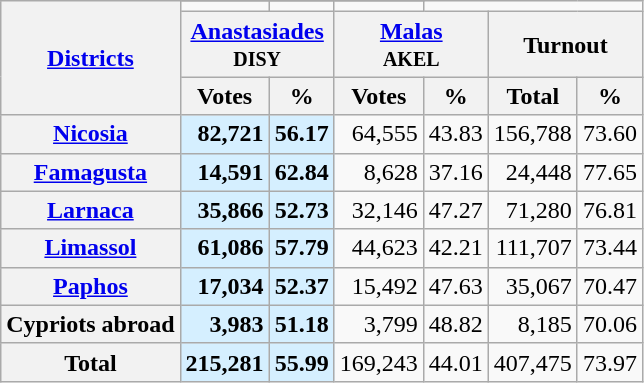<table class=wikitable style=text-align:right>
<tr>
<th rowspan=4><a href='#'>Districts</a></th>
</tr>
<tr>
<td bgcolor=></td>
<td bgcolor=></td>
<td bgcolor=></td>
</tr>
<tr>
<th colspan=2><a href='#'>Anastasiades</a><br><small>DISY</small></th>
<th colspan=2><a href='#'>Malas</a><br><small>AKEL</small></th>
<th colspan=2>Turnout</th>
</tr>
<tr>
<th>Votes</th>
<th>%</th>
<th>Votes</th>
<th>%</th>
<th>Total</th>
<th>%</th>
</tr>
<tr>
<th><a href='#'>Nicosia</a></th>
<td bgcolor=#D5EFFF><strong>82,721</strong></td>
<td bgcolor=#D5EFFF><strong>56.17</strong></td>
<td>64,555</td>
<td>43.83</td>
<td>156,788</td>
<td>73.60</td>
</tr>
<tr>
<th><a href='#'>Famagusta</a></th>
<td bgcolor=#D5EFFF><strong>14,591</strong></td>
<td bgcolor=#D5EFFF><strong>62.84</strong></td>
<td>8,628</td>
<td>37.16</td>
<td>24,448</td>
<td>77.65</td>
</tr>
<tr>
<th><a href='#'>Larnaca</a></th>
<td bgcolor=#D5EFFF><strong>35,866</strong></td>
<td bgcolor=#D5EFFF><strong>52.73</strong></td>
<td>32,146</td>
<td>47.27</td>
<td>71,280</td>
<td>76.81</td>
</tr>
<tr>
<th><a href='#'>Limassol</a></th>
<td bgcolor=#D5EFFF><strong>61,086</strong></td>
<td bgcolor=#D5EFFF><strong>57.79</strong></td>
<td>44,623</td>
<td>42.21</td>
<td>111,707</td>
<td>73.44</td>
</tr>
<tr>
<th><a href='#'>Paphos</a></th>
<td bgcolor=#D5EFFF><strong>17,034</strong></td>
<td bgcolor=#D5EFFF><strong>52.37</strong></td>
<td>15,492</td>
<td>47.63</td>
<td>35,067</td>
<td>70.47</td>
</tr>
<tr>
<th>Cypriots abroad</th>
<td bgcolor=#D5EFFF><strong>3,983</strong></td>
<td bgcolor=#D5EFFF><strong>51.18</strong></td>
<td>3,799</td>
<td>48.82</td>
<td>8,185</td>
<td>70.06</td>
</tr>
<tr>
<th>Total</th>
<td bgcolor=#D5EFFF><strong>215,281</strong></td>
<td bgcolor=#D5EFFF><strong>55.99</strong></td>
<td>169,243</td>
<td>44.01</td>
<td>407,475</td>
<td>73.97</td>
</tr>
</table>
